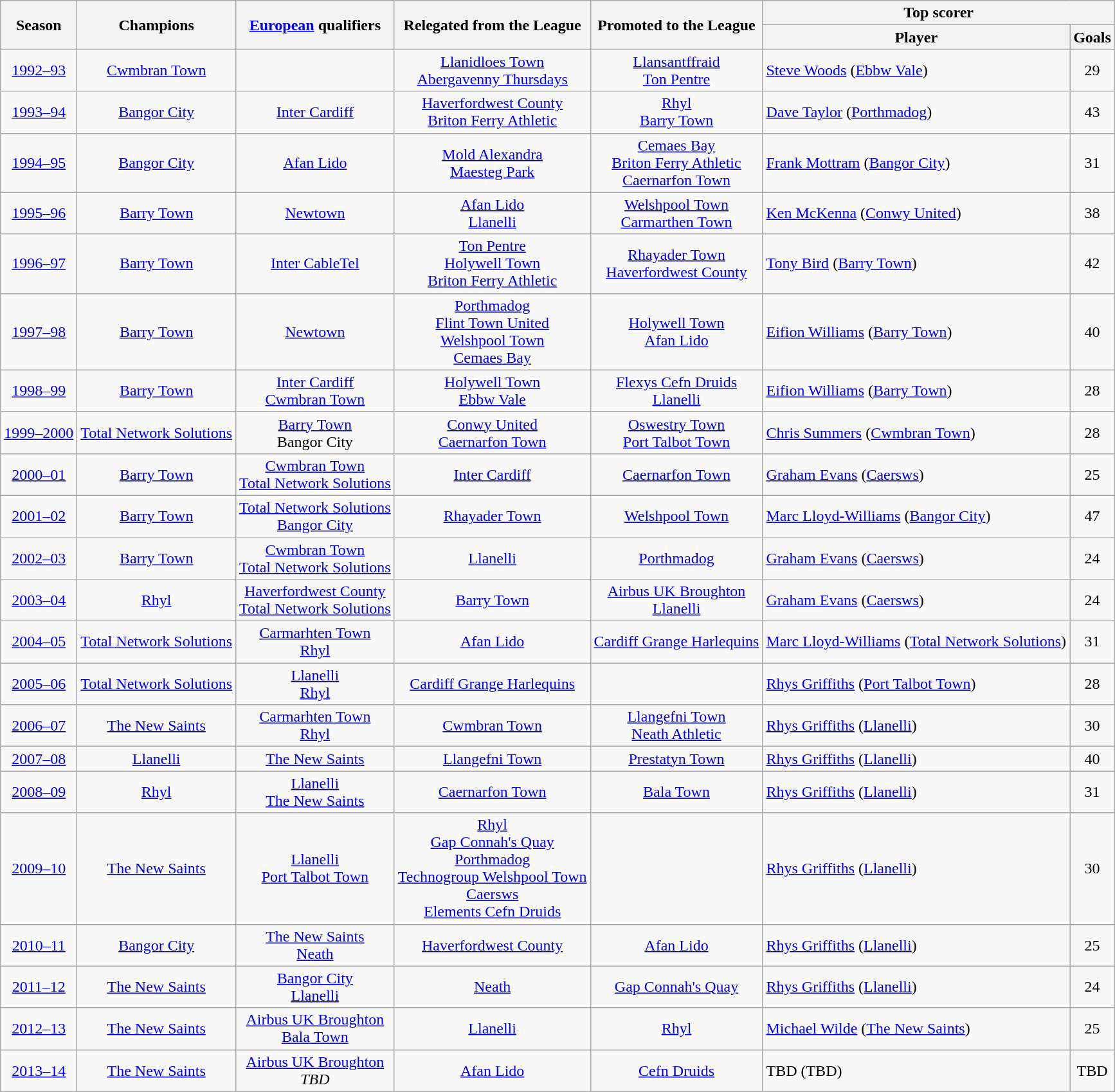<table class="wikitable" style="text-align:center">
<tr>
<th rowspan=2>Season</th>
<th rowspan=2>Champions</th>
<th rowspan=2><a href='#'>European</a> qualifiers</th>
<th rowspan=2>Relegated from the League</th>
<th rowspan=2>Promoted to the League</th>
<th colspan=2>Top scorer</th>
</tr>
<tr>
<th>Player</th>
<th>Goals</th>
</tr>
<tr>
<td><a href='#'>1992–93</a></td>
<td><a href='#'>Cwmbran Town</a></td>
<td></td>
<td><a href='#'>Llanidloes Town</a><br><a href='#'>Abergavenny Thursdays</a></td>
<td><a href='#'>Llansantffraid</a><br><a href='#'>Ton Pentre</a></td>
<td align=left><a href='#'>Steve Woods</a> (<a href='#'>Ebbw Vale</a>)</td>
<td>29</td>
</tr>
<tr>
<td><a href='#'>1993–94</a></td>
<td><a href='#'>Bangor City</a></td>
<td><a href='#'>Inter Cardiff</a></td>
<td><a href='#'>Haverfordwest County</a><br><a href='#'>Briton Ferry Athletic</a></td>
<td><a href='#'>Rhyl</a><br><a href='#'>Barry Town</a></td>
<td align=left><a href='#'>Dave Taylor</a> (<a href='#'>Porthmadog</a>)</td>
<td>43</td>
</tr>
<tr>
<td><a href='#'>1994–95</a></td>
<td><a href='#'>Bangor City</a></td>
<td><a href='#'>Afan Lido</a></td>
<td><a href='#'>Mold Alexandra</a><br><a href='#'>Maesteg Park</a></td>
<td><a href='#'>Cemaes Bay</a><br><a href='#'>Briton Ferry Athletic</a><br><a href='#'>Caernarfon Town</a></td>
<td align=left><a href='#'>Frank Mottram</a> (<a href='#'>Bangor City</a>)</td>
<td>31</td>
</tr>
<tr>
<td><a href='#'>1995–96</a></td>
<td><a href='#'>Barry Town</a></td>
<td><a href='#'>Newtown</a></td>
<td><a href='#'>Afan Lido</a><br><a href='#'>Llanelli</a></td>
<td><a href='#'>Welshpool Town</a><br><a href='#'>Carmarthen Town</a></td>
<td align=left><a href='#'>Ken McKenna</a> (<a href='#'>Conwy United</a>)</td>
<td>38</td>
</tr>
<tr>
<td><a href='#'>1996–97</a></td>
<td><a href='#'>Barry Town</a></td>
<td><a href='#'>Inter CableTel</a></td>
<td><a href='#'>Ton Pentre</a><br><a href='#'>Holywell Town</a><br><a href='#'>Briton Ferry Athletic</a></td>
<td><a href='#'>Rhayader Town</a><br><a href='#'>Haverfordwest County</a></td>
<td align=left><a href='#'>Tony Bird</a> (<a href='#'>Barry Town</a>)</td>
<td>42</td>
</tr>
<tr>
<td><a href='#'>1997–98</a></td>
<td><a href='#'>Barry Town</a></td>
<td><a href='#'>Newtown</a></td>
<td><a href='#'>Porthmadog</a><br><a href='#'>Flint Town United</a><br><a href='#'>Welshpool Town</a><br><a href='#'>Cemaes Bay</a></td>
<td><a href='#'>Holywell Town</a><br><a href='#'>Afan Lido</a></td>
<td align=left><a href='#'>Eifion Williams</a> (<a href='#'>Barry Town</a>)</td>
<td>40</td>
</tr>
<tr>
<td><a href='#'>1998–99</a></td>
<td><a href='#'>Barry Town</a></td>
<td><a href='#'>Inter Cardiff</a><br><a href='#'>Cwmbran Town</a></td>
<td><a href='#'>Holywell Town</a><br><a href='#'>Ebbw Vale</a></td>
<td><a href='#'>Flexys Cefn Druids</a><br><a href='#'>Llanelli</a></td>
<td align=left><a href='#'>Eifion Williams</a> (<a href='#'>Barry Town</a>)</td>
<td>28</td>
</tr>
<tr>
<td><a href='#'>1999–2000</a></td>
<td><a href='#'>Total Network Solutions</a></td>
<td><a href='#'>Barry Town</a><br>Bangor City</td>
<td><a href='#'>Conwy United</a><br><a href='#'>Caernarfon Town</a></td>
<td><a href='#'>Oswestry Town</a><br><a href='#'>Port Talbot Town</a></td>
<td align=left><a href='#'>Chris Summers</a> (<a href='#'>Cwmbran Town</a>)</td>
<td>28</td>
</tr>
<tr>
<td><a href='#'>2000–01</a></td>
<td><a href='#'>Barry Town</a></td>
<td><a href='#'>Cwmbran Town</a><br><a href='#'>Total Network Solutions</a></td>
<td><a href='#'>Inter Cardiff</a></td>
<td><a href='#'>Caernarfon Town</a></td>
<td align=left><a href='#'>Graham Evans</a> (<a href='#'>Caersws</a>)</td>
<td>25</td>
</tr>
<tr>
<td><a href='#'>2001–02</a></td>
<td><a href='#'>Barry Town</a></td>
<td><a href='#'>Total Network Solutions</a><br><a href='#'>Bangor City</a></td>
<td><a href='#'>Rhayader Town</a></td>
<td><a href='#'>Welshpool Town</a></td>
<td align=left><a href='#'>Marc Lloyd-Williams</a> (<a href='#'>Bangor City</a>)</td>
<td>47</td>
</tr>
<tr>
<td><a href='#'>2002–03</a></td>
<td><a href='#'>Barry Town</a></td>
<td><a href='#'>Cwmbran Town</a><br><a href='#'>Total Network Solutions</a></td>
<td><a href='#'>Llanelli</a></td>
<td><a href='#'>Porthmadog</a></td>
<td align=left><a href='#'>Graham Evans</a> (<a href='#'>Caersws</a>)</td>
<td>24</td>
</tr>
<tr>
<td><a href='#'>2003–04</a></td>
<td><a href='#'>Rhyl</a></td>
<td><a href='#'>Haverfordwest County</a><br><a href='#'>Total Network Solutions</a></td>
<td><a href='#'>Barry Town</a></td>
<td><a href='#'>Airbus UK Broughton</a><br><a href='#'>Llanelli</a></td>
<td align=left><a href='#'>Graham Evans</a> (<a href='#'>Caersws</a>)</td>
<td>24</td>
</tr>
<tr>
<td><a href='#'>2004–05</a></td>
<td><a href='#'>Total Network Solutions</a></td>
<td><a href='#'>Carmarhten Town</a><br><a href='#'>Rhyl</a></td>
<td><a href='#'>Afan Lido</a></td>
<td><a href='#'>Cardiff Grange Harlequins</a></td>
<td align=left><a href='#'>Marc Lloyd-Williams</a> (<a href='#'>Total Network Solutions</a>)</td>
<td>31</td>
</tr>
<tr>
<td><a href='#'>2005–06</a></td>
<td><a href='#'>Total Network Solutions</a></td>
<td><a href='#'>Llanelli</a><br><a href='#'>Rhyl</a></td>
<td><a href='#'>Cardiff Grange Harlequins</a></td>
<td></td>
<td align=left><a href='#'>Rhys Griffiths</a> (<a href='#'>Port Talbot Town</a>)</td>
<td>28</td>
</tr>
<tr>
<td><a href='#'>2006–07</a></td>
<td><a href='#'>The New Saints</a></td>
<td><a href='#'>Carmarhten Town</a><br><a href='#'>Rhyl</a></td>
<td><a href='#'>Cwmbran Town</a></td>
<td><a href='#'>Llangefni Town</a><br><a href='#'>Neath Athletic</a></td>
<td align=left><a href='#'>Rhys Griffiths</a> (<a href='#'>Llanelli</a>)</td>
<td>30</td>
</tr>
<tr>
<td><a href='#'>2007–08</a></td>
<td><a href='#'>Llanelli</a></td>
<td><a href='#'>The New Saints</a></td>
<td><a href='#'>Llangefni Town</a></td>
<td><a href='#'>Prestatyn Town</a></td>
<td align=left><a href='#'>Rhys Griffiths</a> (<a href='#'>Llanelli</a>)</td>
<td>40</td>
</tr>
<tr>
<td><a href='#'>2008–09</a></td>
<td><a href='#'>Rhyl</a></td>
<td><a href='#'>Llanelli</a><br><a href='#'>The New Saints</a></td>
<td><a href='#'>Caernarfon Town</a></td>
<td><a href='#'>Bala Town</a></td>
<td align=left><a href='#'>Rhys Griffiths</a> (<a href='#'>Llanelli</a>)</td>
<td>31</td>
</tr>
<tr>
<td><a href='#'>2009–10</a></td>
<td><a href='#'>The New Saints</a></td>
<td><a href='#'>Llanelli</a><br><a href='#'>Port Talbot Town</a></td>
<td><a href='#'>Rhyl</a><br><a href='#'>Gap Connah's Quay</a><br><a href='#'>Porthmadog</a><br><a href='#'>Technogroup Welshpool Town</a><br><a href='#'>Caersws</a><br><a href='#'>Elements Cefn Druids</a></td>
<td></td>
<td align=left><a href='#'>Rhys Griffiths</a> (<a href='#'>Llanelli</a>)</td>
<td>30</td>
</tr>
<tr>
<td><a href='#'>2010–11</a></td>
<td><a href='#'>Bangor City</a></td>
<td><a href='#'>The New Saints</a><br><a href='#'>Neath</a></td>
<td><a href='#'>Haverfordwest County</a></td>
<td><a href='#'>Afan Lido</a></td>
<td align=left><a href='#'>Rhys Griffiths</a> (<a href='#'>Llanelli</a>)</td>
<td>25</td>
</tr>
<tr>
<td><a href='#'>2011–12</a></td>
<td><a href='#'>The New Saints</a></td>
<td><a href='#'>Bangor City</a><br><a href='#'>Llanelli</a></td>
<td><a href='#'>Neath</a></td>
<td><a href='#'>Gap Connah's Quay</a></td>
<td align=left><a href='#'>Rhys Griffiths</a> (<a href='#'>Llanelli</a>)</td>
<td>24</td>
</tr>
<tr>
<td><a href='#'>2012–13</a></td>
<td><a href='#'>The New Saints</a></td>
<td><a href='#'>Airbus UK Broughton</a><br><a href='#'>Bala Town</a></td>
<td><a href='#'>Llanelli</a></td>
<td><a href='#'>Rhyl</a></td>
<td align=left><a href='#'>Michael Wilde</a> (<a href='#'>The New Saints</a>)</td>
<td>25</td>
</tr>
<tr>
<td><a href='#'>2013–14</a></td>
<td><a href='#'>The New Saints</a></td>
<td><a href='#'>Airbus UK Broughton</a><br><em>TBD</em></td>
<td><a href='#'>Afan Lido</a></td>
<td><a href='#'>Cefn Druids</a></td>
<td align=left>TBD (TBD)</td>
<td>TBD</td>
</tr>
</table>
